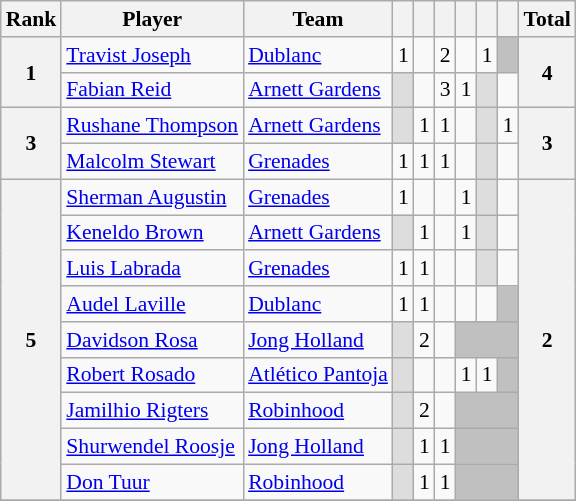<table class="wikitable" style="text-align:center; font-size:90%">
<tr>
<th>Rank</th>
<th>Player</th>
<th>Team</th>
<th></th>
<th></th>
<th></th>
<th></th>
<th></th>
<th></th>
<th>Total</th>
</tr>
<tr>
<th rowspan=2>1</th>
<td align=left> <a href='#'>Travist Joseph</a></td>
<td align=left>  <a href='#'>Dublanc</a></td>
<td>1</td>
<td></td>
<td>2</td>
<td></td>
<td>1</td>
<td bgcolor="silver"></td>
<th rowspan=2>4</th>
</tr>
<tr>
<td align=left> <a href='#'>Fabian Reid</a></td>
<td align=left>  <a href='#'>Arnett Gardens</a></td>
<td bgcolor="DDDDDD"></td>
<td></td>
<td>3</td>
<td>1</td>
<td bgcolor="DDDDDD"></td>
<td></td>
</tr>
<tr>
<th rowspan=2>3</th>
<td align=left> <a href='#'>Rushane Thompson</a></td>
<td align=left> <a href='#'>Arnett Gardens</a></td>
<td bgcolor="DDDDDD"></td>
<td>1</td>
<td>1</td>
<td></td>
<td bgcolor="DDDDDD"></td>
<td>1</td>
<th rowspan=2>3</th>
</tr>
<tr>
<td align=left> <a href='#'>Malcolm Stewart</a></td>
<td align=left>  <a href='#'>Grenades</a></td>
<td>1</td>
<td>1</td>
<td>1</td>
<td></td>
<td bgcolor="DDDDDD"></td>
<td></td>
</tr>
<tr>
<th rowspan=9>5</th>
<td align=left> <a href='#'>Sherman Augustin</a></td>
<td align=left>  <a href='#'>Grenades</a></td>
<td>1</td>
<td></td>
<td></td>
<td>1</td>
<td bgcolor="DDDDDD"></td>
<td></td>
<th rowspan=9>2</th>
</tr>
<tr>
<td align=left> <a href='#'>Keneldo Brown</a></td>
<td align=left> <a href='#'>Arnett Gardens</a></td>
<td bgcolor="DDDDDD"></td>
<td>1</td>
<td></td>
<td>1</td>
<td bgcolor="DDDDDD"></td>
<td></td>
</tr>
<tr>
<td align=left> <a href='#'>Luis Labrada</a></td>
<td align=left>  <a href='#'>Grenades</a></td>
<td>1</td>
<td>1</td>
<td></td>
<td></td>
<td bgcolor="DDDDDD"></td>
<td></td>
</tr>
<tr>
<td align=left> <a href='#'>Audel Laville</a></td>
<td align=left>  <a href='#'>Dublanc</a></td>
<td>1</td>
<td>1</td>
<td></td>
<td></td>
<td></td>
<td bgcolor="silver"></td>
</tr>
<tr>
<td align=left> <a href='#'>Davidson Rosa</a></td>
<td align=left>  <a href='#'>Jong Holland</a></td>
<td bgcolor="DDDDDD"></td>
<td>2</td>
<td></td>
<td bgcolor="silver" colspan=3></td>
</tr>
<tr>
<td align=left> <a href='#'>Robert Rosado</a></td>
<td align=left> <a href='#'>Atlético Pantoja</a></td>
<td bgcolor="DDDDDD"></td>
<td></td>
<td></td>
<td>1</td>
<td>1</td>
<td bgcolor="silver"></td>
</tr>
<tr>
<td align=left> <a href='#'>Jamilhio Rigters</a></td>
<td align=left>  <a href='#'>Robinhood</a></td>
<td bgcolor="DDDDDD"></td>
<td>2</td>
<td></td>
<td bgcolor="silver" colspan=3></td>
</tr>
<tr>
<td align=left> <a href='#'>Shurwendel Roosje</a></td>
<td align=left>  <a href='#'>Jong Holland</a></td>
<td bgcolor="DDDDDD"></td>
<td>1</td>
<td>1</td>
<td bgcolor="silver" colspan=3></td>
</tr>
<tr>
<td align=left> <a href='#'>Don Tuur</a></td>
<td align=left> <a href='#'>Robinhood</a></td>
<td bgcolor="DDDDDD"></td>
<td>1</td>
<td>1</td>
<td bgcolor="silver" colspan=3></td>
</tr>
<tr>
</tr>
</table>
